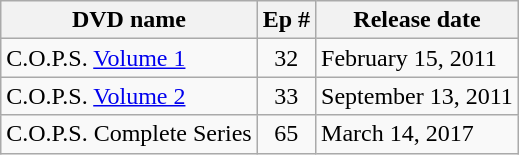<table class="wikitable">
<tr>
<th>DVD name</th>
<th>Ep #</th>
<th>Release date</th>
</tr>
<tr>
<td>C.O.P.S. <a href='#'>Volume 1</a></td>
<td style="text-align:center;">32</td>
<td>February 15, 2011</td>
</tr>
<tr>
<td>C.O.P.S. <a href='#'>Volume 2</a></td>
<td style="text-align:center;">33</td>
<td>September 13, 2011</td>
</tr>
<tr>
<td>C.O.P.S. Complete Series</td>
<td style="text-align:center;">65</td>
<td>March 14, 2017</td>
</tr>
</table>
